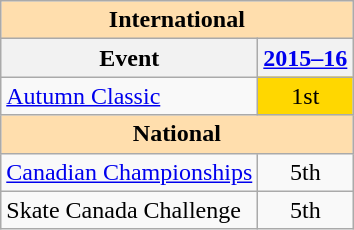<table class="wikitable" style="text-align:center">
<tr>
<th style="background-color: #ffdead; " colspan=2 align=center><strong>International</strong></th>
</tr>
<tr>
<th>Event</th>
<th><a href='#'>2015–16</a></th>
</tr>
<tr>
<td align=left><a href='#'>Autumn Classic</a></td>
<td bgcolor=gold>1st</td>
</tr>
<tr>
<th style="background-color: #ffdead; " colspan=2 align=center><strong>National</strong></th>
</tr>
<tr>
<td align=left><a href='#'>Canadian Championships</a></td>
<td>5th</td>
</tr>
<tr>
<td align=left>Skate Canada Challenge</td>
<td>5th</td>
</tr>
</table>
